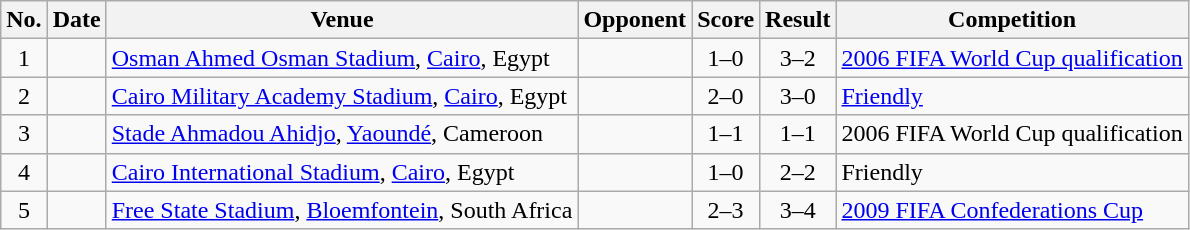<table class="wikitable sortable">
<tr>
<th scope="col">No.</th>
<th scope="col">Date</th>
<th scope="col">Venue</th>
<th scope="col">Opponent</th>
<th scope="col">Score</th>
<th scope="col">Result</th>
<th scope="col">Competition</th>
</tr>
<tr>
<td style="text-align:center">1</td>
<td></td>
<td><a href='#'>Osman Ahmed Osman Stadium</a>, <a href='#'>Cairo</a>, Egypt</td>
<td></td>
<td style="text-align:center">1–0</td>
<td style="text-align:center">3–2</td>
<td><a href='#'>2006 FIFA World Cup qualification</a></td>
</tr>
<tr>
<td style="text-align:center">2</td>
<td></td>
<td><a href='#'>Cairo Military Academy Stadium</a>, <a href='#'>Cairo</a>, Egypt</td>
<td></td>
<td style="text-align:center">2–0</td>
<td style="text-align:center">3–0</td>
<td><a href='#'>Friendly</a></td>
</tr>
<tr>
<td style="text-align:center">3</td>
<td></td>
<td><a href='#'>Stade Ahmadou Ahidjo</a>, <a href='#'>Yaoundé</a>, Cameroon</td>
<td></td>
<td style="text-align:center">1–1</td>
<td style="text-align:center">1–1</td>
<td>2006 FIFA World Cup qualification</td>
</tr>
<tr>
<td style="text-align:center">4</td>
<td></td>
<td><a href='#'>Cairo International Stadium</a>, <a href='#'>Cairo</a>, Egypt</td>
<td></td>
<td style="text-align:center">1–0</td>
<td style="text-align:center">2–2</td>
<td>Friendly</td>
</tr>
<tr>
<td style="text-align:center">5</td>
<td></td>
<td><a href='#'>Free State Stadium</a>, <a href='#'>Bloemfontein</a>, South Africa</td>
<td></td>
<td style="text-align:center">2–3</td>
<td style="text-align:center">3–4</td>
<td><a href='#'>2009 FIFA Confederations Cup</a></td>
</tr>
</table>
